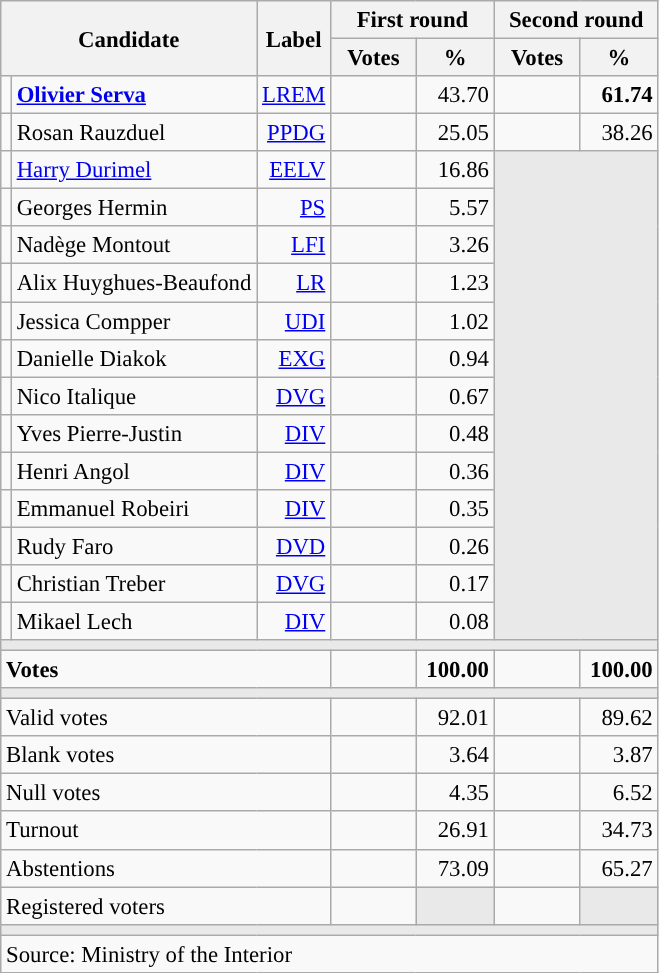<table class="wikitable" style="text-align:right;font-size:95%;">
<tr>
<th rowspan="2" colspan="2">Candidate</th>
<th rowspan="2">Label</th>
<th colspan="2">First round</th>
<th colspan="2">Second round</th>
</tr>
<tr>
<th style="width:50px;">Votes</th>
<th style="width:45px;">%</th>
<th style="width:50px;">Votes</th>
<th style="width:45px;">%</th>
</tr>
<tr>
<td style="color:inherit;background:"></td>
<td style="text-align:left;"><strong><a href='#'>Olivier Serva</a></strong></td>
<td><a href='#'>LREM</a></td>
<td></td>
<td>43.70</td>
<td><strong></strong></td>
<td><strong>61.74</strong></td>
</tr>
<tr>
<td style="color:inherit;background:"></td>
<td style="text-align:left;">Rosan Rauzduel</td>
<td><a href='#'>PPDG</a></td>
<td></td>
<td>25.05</td>
<td></td>
<td>38.26</td>
</tr>
<tr>
<td style="color:inherit;background:"></td>
<td style="text-align:left;"><a href='#'>Harry Durimel</a></td>
<td><a href='#'>EELV</a></td>
<td></td>
<td>16.86</td>
<td colspan="2" rowspan="13" style="background:#E9E9E9;"></td>
</tr>
<tr>
<td style="color:inherit;background:"></td>
<td style="text-align:left;">Georges Hermin</td>
<td><a href='#'>PS</a></td>
<td></td>
<td>5.57</td>
</tr>
<tr>
<td style="color:inherit;background:"></td>
<td style="text-align:left;">Nadège Montout</td>
<td><a href='#'>LFI</a></td>
<td></td>
<td>3.26</td>
</tr>
<tr>
<td style="color:inherit;background:"></td>
<td style="text-align:left;">Alix Huyghues-Beaufond</td>
<td><a href='#'>LR</a></td>
<td></td>
<td>1.23</td>
</tr>
<tr>
<td style="color:inherit;background:"></td>
<td style="text-align:left;">Jessica Compper</td>
<td><a href='#'>UDI</a></td>
<td></td>
<td>1.02</td>
</tr>
<tr>
<td style="color:inherit;background:"></td>
<td style="text-align:left;">Danielle Diakok</td>
<td><a href='#'>EXG</a></td>
<td></td>
<td>0.94</td>
</tr>
<tr>
<td style="color:inherit;background:"></td>
<td style="text-align:left;">Nico Italique</td>
<td><a href='#'>DVG</a></td>
<td></td>
<td>0.67</td>
</tr>
<tr>
<td style="color:inherit;background:"></td>
<td style="text-align:left;">Yves Pierre-Justin</td>
<td><a href='#'>DIV</a></td>
<td></td>
<td>0.48</td>
</tr>
<tr>
<td style="color:inherit;background:"></td>
<td style="text-align:left;">Henri Angol</td>
<td><a href='#'>DIV</a></td>
<td></td>
<td>0.36</td>
</tr>
<tr>
<td style="color:inherit;background:"></td>
<td style="text-align:left;">Emmanuel Robeiri</td>
<td><a href='#'>DIV</a></td>
<td></td>
<td>0.35</td>
</tr>
<tr>
<td style="color:inherit;background:"></td>
<td style="text-align:left;">Rudy Faro</td>
<td><a href='#'>DVD</a></td>
<td></td>
<td>0.26</td>
</tr>
<tr>
<td style="color:inherit;background:"></td>
<td style="text-align:left;">Christian Treber</td>
<td><a href='#'>DVG</a></td>
<td></td>
<td>0.17</td>
</tr>
<tr>
<td style="color:inherit;background:"></td>
<td style="text-align:left;">Mikael Lech</td>
<td><a href='#'>DIV</a></td>
<td></td>
<td>0.08</td>
</tr>
<tr>
<td colspan="7" style="background:#E9E9E9;"></td>
</tr>
<tr style="font-weight:bold;">
<td colspan="3" style="text-align:left;">Votes</td>
<td></td>
<td>100.00</td>
<td></td>
<td>100.00</td>
</tr>
<tr>
<td colspan="7" style="background:#E9E9E9;"></td>
</tr>
<tr>
<td colspan="3" style="text-align:left;">Valid votes</td>
<td></td>
<td>92.01</td>
<td></td>
<td>89.62</td>
</tr>
<tr>
<td colspan="3" style="text-align:left;">Blank votes</td>
<td></td>
<td>3.64</td>
<td></td>
<td>3.87</td>
</tr>
<tr>
<td colspan="3" style="text-align:left;">Null votes</td>
<td></td>
<td>4.35</td>
<td></td>
<td>6.52</td>
</tr>
<tr>
<td colspan="3" style="text-align:left;">Turnout</td>
<td></td>
<td>26.91</td>
<td></td>
<td>34.73</td>
</tr>
<tr>
<td colspan="3" style="text-align:left;">Abstentions</td>
<td></td>
<td>73.09</td>
<td></td>
<td>65.27</td>
</tr>
<tr>
<td colspan="3" style="text-align:left;">Registered voters</td>
<td></td>
<td style="background:#E9E9E9;"></td>
<td></td>
<td style="background:#E9E9E9;"></td>
</tr>
<tr>
<td colspan="7" style="background:#E9E9E9;"></td>
</tr>
<tr>
<td colspan="7" style="text-align:left;">Source: Ministry of the Interior</td>
</tr>
</table>
